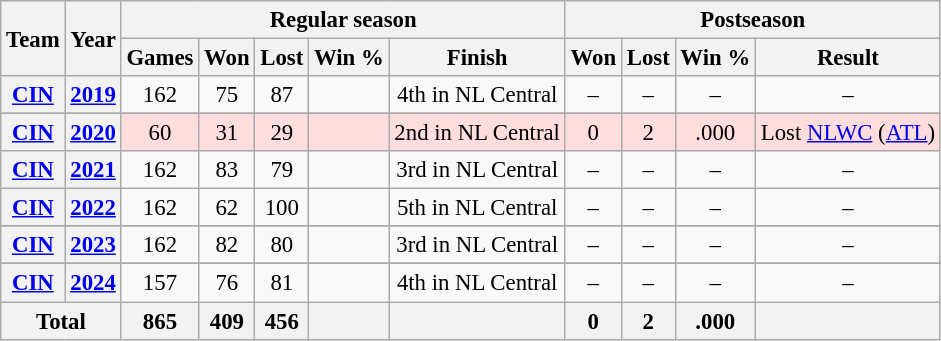<table class="wikitable" style="font-size: 95%; text-align:center;">
<tr>
<th rowspan="2">Team</th>
<th rowspan="2">Year</th>
<th colspan="5">Regular season</th>
<th colspan="4">Postseason</th>
</tr>
<tr>
<th>Games</th>
<th>Won</th>
<th>Lost</th>
<th>Win %</th>
<th>Finish</th>
<th>Won</th>
<th>Lost</th>
<th>Win %</th>
<th>Result</th>
</tr>
<tr>
<th><a href='#'>CIN</a></th>
<th><a href='#'>2019</a></th>
<td>162</td>
<td>75</td>
<td>87</td>
<td></td>
<td>4th in NL Central</td>
<td>–</td>
<td>–</td>
<td>–</td>
<td>–</td>
</tr>
<tr>
</tr>
<tr style="background:#fdd;">
<th><a href='#'>CIN</a></th>
<th><a href='#'>2020</a></th>
<td>60</td>
<td>31</td>
<td>29</td>
<td></td>
<td>2nd in NL Central</td>
<td>0</td>
<td>2</td>
<td>.000</td>
<td>Lost <a href='#'>NLWC</a> (<a href='#'>ATL</a>)</td>
</tr>
<tr>
<th><a href='#'>CIN</a></th>
<th><a href='#'>2021</a></th>
<td>162</td>
<td>83</td>
<td>79</td>
<td></td>
<td>3rd in NL Central</td>
<td>–</td>
<td>–</td>
<td>–</td>
<td>–</td>
</tr>
<tr>
<th><a href='#'>CIN</a></th>
<th><a href='#'>2022</a></th>
<td>162</td>
<td>62</td>
<td>100</td>
<td></td>
<td>5th in NL Central</td>
<td>–</td>
<td>–</td>
<td>–</td>
<td>–</td>
</tr>
<tr>
</tr>
<tr>
<th><a href='#'>CIN</a></th>
<th><a href='#'>2023</a></th>
<td>162</td>
<td>82</td>
<td>80</td>
<td></td>
<td>3rd in NL Central</td>
<td>–</td>
<td>–</td>
<td>–</td>
<td>–</td>
</tr>
<tr>
</tr>
<tr>
<th><a href='#'>CIN</a></th>
<th><a href='#'>2024</a></th>
<td>157</td>
<td>76</td>
<td>81</td>
<td></td>
<td>4th in NL Central</td>
<td>–</td>
<td>–</td>
<td>–</td>
<td>–</td>
</tr>
<tr>
<th colspan="2">Total</th>
<th>865</th>
<th>409</th>
<th>456</th>
<th></th>
<th></th>
<th>0</th>
<th>2</th>
<th>.000</th>
<th></th>
</tr>
</table>
